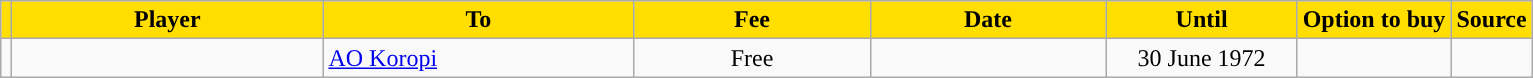<table class="wikitable sortable">
<tr>
<th style="background:#FFDE00"></th>
<th width=200 style="background:#FFDE00">Player</th>
<th width=200 style="background:#FFDE00">To</th>
<th width=150 style="background:#FFDE00">Fee</th>
<th width=150 style="background:#FFDE00">Date</th>
<th width=120 style="background:#FFDE00">Until</th>
<th style="background:#FFDE00">Option to buy</th>
<th style="background:#FFDE00">Source</th>
</tr>
<tr>
<td align=center></td>
<td></td>
<td> <a href='#'>AO Koropi</a></td>
<td align=center>Free</td>
<td align=center></td>
<td align=center>30 June 1972</td>
<td align=center></td>
<td align=center></td>
</tr>
</table>
